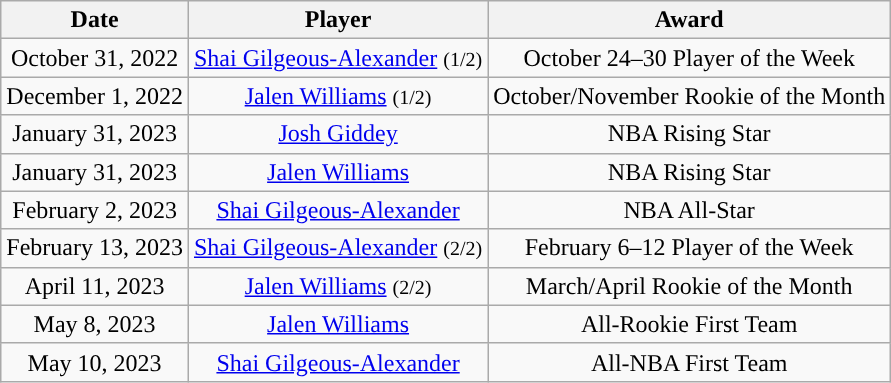<table class="wikitable" style="text-align: center">
<tr>
<th>Date</th>
<th>Player</th>
<th>Award</th>
</tr>
<tr style="text-align: center">
<td>October 31, 2022</td>
<td><a href='#'>Shai Gilgeous-Alexander</a> <small>(1/2)</small></td>
<td>October 24–30 Player of the Week</td>
</tr>
<tr style="text-align: center">
<td>December 1, 2022</td>
<td><a href='#'>Jalen Williams</a> <small>(1/2)</small></td>
<td>October/November Rookie of the Month</td>
</tr>
<tr style="text-align: center">
<td>January 31, 2023</td>
<td><a href='#'>Josh Giddey</a></td>
<td>NBA Rising Star</td>
</tr>
<tr style="text-align: center">
<td>January 31, 2023</td>
<td><a href='#'>Jalen Williams</a></td>
<td>NBA Rising Star</td>
</tr>
<tr style="text-align: center">
<td>February 2, 2023</td>
<td><a href='#'>Shai Gilgeous-Alexander</a></td>
<td>NBA All-Star</td>
</tr>
<tr style="text-align: center">
<td>February 13, 2023</td>
<td><a href='#'>Shai Gilgeous-Alexander</a> <small>(2/2)</small></td>
<td>February 6–12 Player of the Week</td>
</tr>
<tr style="text-align: center">
<td>April 11, 2023</td>
<td><a href='#'>Jalen Williams</a> <small>(2/2)</small></td>
<td>March/April Rookie of the Month</td>
</tr>
<tr style="text-align: center">
<td>May 8, 2023</td>
<td><a href='#'>Jalen Williams</a></td>
<td>All-Rookie First Team</td>
</tr>
<tr style="text-align: center">
<td>May 10, 2023</td>
<td><a href='#'>Shai Gilgeous-Alexander</a></td>
<td>All-NBA First Team</td>
</tr>
</table>
